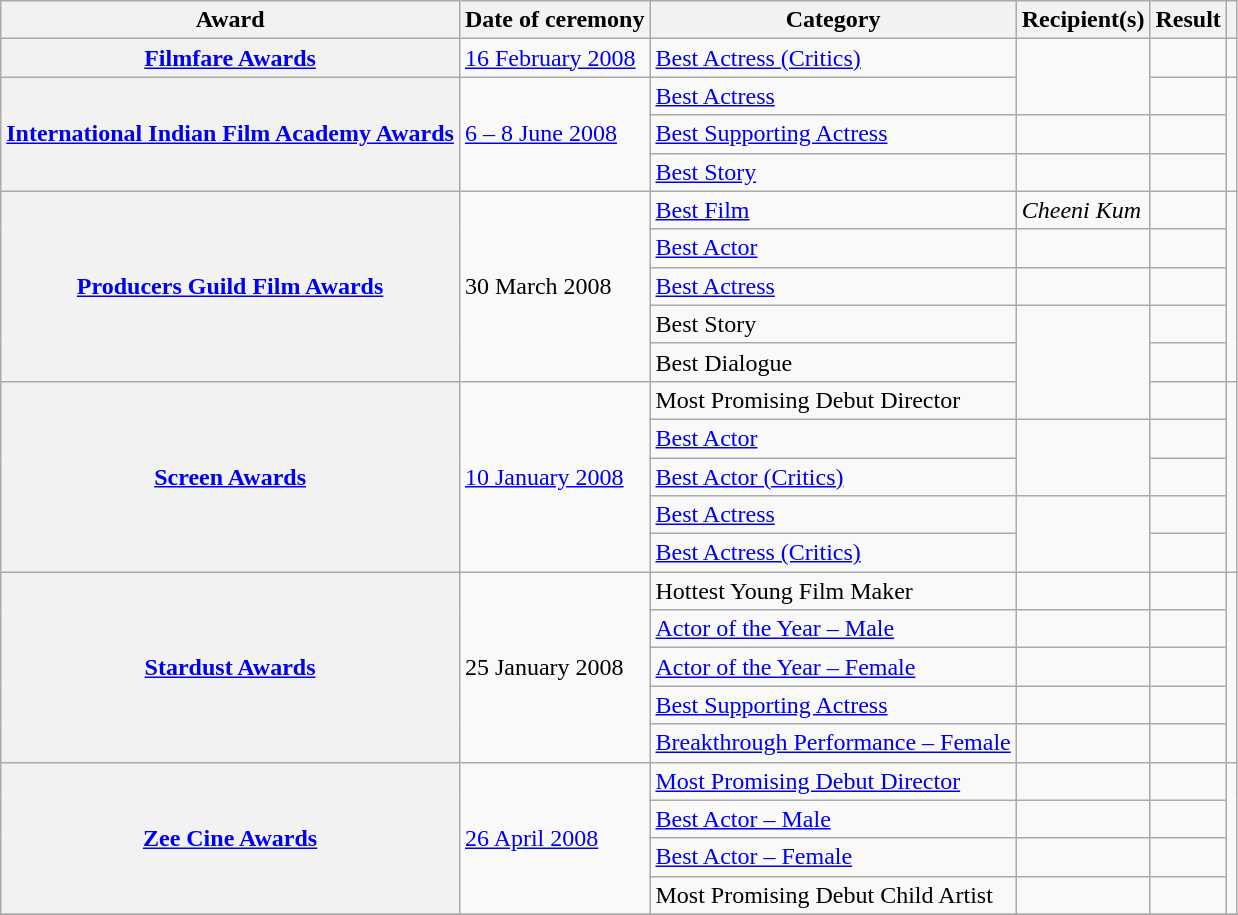<table class="wikitable plainrowheaders sortable">
<tr>
<th scope="col">Award</th>
<th scope="col">Date of ceremony</th>
<th scope="col">Category</th>
<th scope="col">Recipient(s)</th>
<th scope="col">Result</th>
<th scope="col" class="unsortable"></th>
</tr>
<tr>
<th scope="row"><a href='#'>Filmfare Awards</a></th>
<td><a href='#'>16 February 2008</a></td>
<td><a href='#'>Best Actress (Critics)</a></td>
<td rowspan="2"></td>
<td></td>
<td style="text-align:center;"></td>
</tr>
<tr>
<th scope="row" rowspan="3"><a href='#'>International Indian Film Academy Awards</a></th>
<td rowspan="3"><a href='#'>6 – 8 June 2008</a></td>
<td><a href='#'>Best Actress</a></td>
<td></td>
<td rowspan="3"></td>
</tr>
<tr>
<td><a href='#'>Best Supporting Actress</a></td>
<td></td>
<td></td>
</tr>
<tr>
<td><a href='#'>Best Story</a></td>
<td></td>
<td></td>
</tr>
<tr>
<th rowspan="5" scope="row"><a href='#'>Producers Guild Film Awards</a></th>
<td rowspan="5">30 March 2008</td>
<td><a href='#'>Best Film</a></td>
<td><em>Cheeni Kum</em></td>
<td></td>
<td rowspan="5" style="text-align:center;"></td>
</tr>
<tr>
<td><a href='#'>Best Actor</a></td>
<td></td>
<td></td>
</tr>
<tr>
<td><a href='#'>Best Actress</a></td>
<td></td>
<td></td>
</tr>
<tr>
<td>Best Story</td>
<td rowspan="3"></td>
<td></td>
</tr>
<tr>
<td>Best Dialogue</td>
<td></td>
</tr>
<tr>
<th scope="row" rowspan="5"><a href='#'>Screen Awards</a></th>
<td rowspan="5"><a href='#'>10 January 2008</a></td>
<td>Most Promising Debut Director</td>
<td></td>
<td style="text-align:center;" rowspan="5"><br></td>
</tr>
<tr>
<td><a href='#'>Best Actor</a></td>
<td rowspan="2"></td>
<td></td>
</tr>
<tr>
<td><a href='#'>Best Actor (Critics)</a></td>
<td></td>
</tr>
<tr>
<td><a href='#'>Best Actress</a></td>
<td rowspan="2"></td>
<td></td>
</tr>
<tr>
<td><a href='#'>Best Actress (Critics)</a></td>
<td></td>
</tr>
<tr>
<th scope="row" rowspan="5"><a href='#'>Stardust Awards</a></th>
<td rowspan="5">25 January 2008</td>
<td>Hottest Young Film Maker</td>
<td></td>
<td></td>
<td style="text-align:center;" rowspan="5"></td>
</tr>
<tr>
<td><a href='#'>Actor of the Year – Male</a></td>
<td></td>
<td></td>
</tr>
<tr>
<td><a href='#'>Actor of the Year – Female</a></td>
<td></td>
<td></td>
</tr>
<tr>
<td><a href='#'>Best Supporting Actress</a></td>
<td></td>
<td></td>
</tr>
<tr>
<td><a href='#'>Breakthrough Performance – Female</a></td>
<td></td>
<td></td>
</tr>
<tr>
<th scope="row" rowspan="4"><a href='#'>Zee Cine Awards</a></th>
<td rowspan="4"><a href='#'>26 April 2008</a></td>
<td><a href='#'>Most Promising Debut Director</a></td>
<td></td>
<td></td>
<td style="text-align:center;" rowspan="4"></td>
</tr>
<tr>
<td><a href='#'>Best Actor – Male</a></td>
<td></td>
<td></td>
</tr>
<tr>
<td><a href='#'>Best Actor – Female</a></td>
<td></td>
<td></td>
</tr>
<tr>
<td>Most Promising Debut Child Artist</td>
<td></td>
<td></td>
</tr>
<tr>
</tr>
</table>
